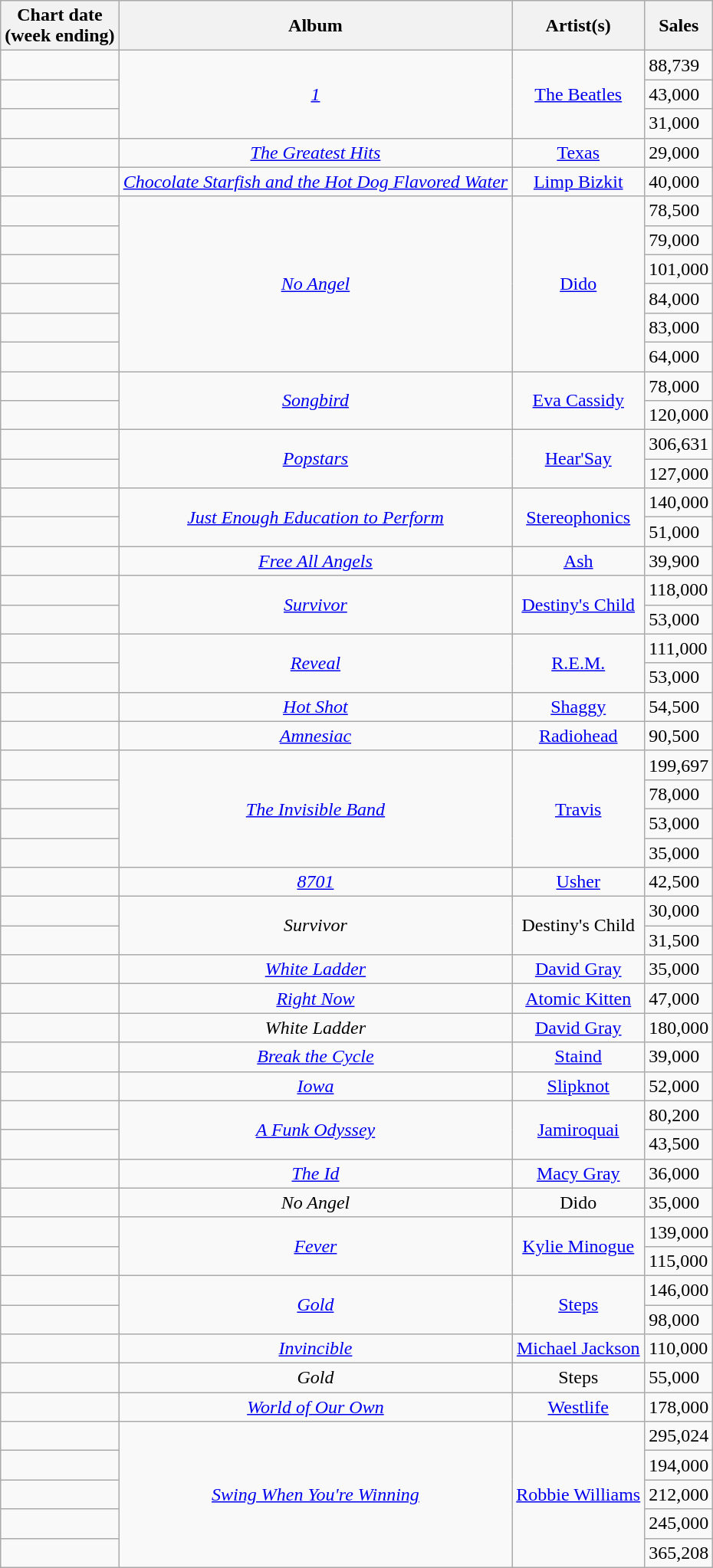<table class="wikitable">
<tr>
<th style="text-align:center;">Chart date<br>(week ending)</th>
<th style="text-align:center;">Album</th>
<th style="text-align:center;">Artist(s)</th>
<th style="text-align:center;">Sales</th>
</tr>
<tr>
<td style="text-align:left;"></td>
<td style="text-align:center;" rowspan="3"><em><a href='#'>1</a></em></td>
<td style="text-align:center;" rowspan="3"><a href='#'>The Beatles</a></td>
<td style="text-align:left;">88,739</td>
</tr>
<tr>
<td style="text-align:left;"></td>
<td style="text-align:left;">43,000</td>
</tr>
<tr>
<td style="text-align:left;"></td>
<td style="text-align:left;">31,000</td>
</tr>
<tr>
<td style="text-align:left;"></td>
<td style="text-align:center;"><em><a href='#'>The Greatest Hits</a></em></td>
<td style="text-align:center;"><a href='#'>Texas</a></td>
<td style="text-align:left;">29,000</td>
</tr>
<tr>
<td style="text-align:left;"></td>
<td style="text-align:center;"><em><a href='#'>Chocolate Starfish and the Hot Dog Flavored Water</a></em></td>
<td style="text-align:center;"><a href='#'>Limp Bizkit</a></td>
<td style="text-align:left;">40,000</td>
</tr>
<tr>
<td style="text-align:left;"></td>
<td style="text-align:center;" rowspan="6"><em><a href='#'>No Angel</a></em></td>
<td style="text-align:center;" rowspan="6"><a href='#'>Dido</a></td>
<td style="text-align:left;">78,500</td>
</tr>
<tr>
<td style="text-align:left;"></td>
<td style="text-align:left;">79,000</td>
</tr>
<tr>
<td style="text-align:left;"></td>
<td style="text-align:left;">101,000</td>
</tr>
<tr>
<td style="text-align:left;"></td>
<td style="text-align:left;">84,000</td>
</tr>
<tr>
<td style="text-align:left;"></td>
<td style="text-align:left;">83,000</td>
</tr>
<tr>
<td style="text-align:left;"></td>
<td style="text-align:left;">64,000</td>
</tr>
<tr>
<td style="text-align:left;"></td>
<td style="text-align:center;" rowspan="2"><em><a href='#'>Songbird</a></em></td>
<td style="text-align:center;" rowspan="2"><a href='#'>Eva Cassidy</a></td>
<td style="text-align:left;">78,000</td>
</tr>
<tr>
<td style="text-align:left;"></td>
<td style="text-align:left;">120,000</td>
</tr>
<tr>
<td style="text-align:left;"></td>
<td style="text-align:center;" rowspan="2"><em><a href='#'>Popstars</a></em></td>
<td style="text-align:center;" rowspan="2"><a href='#'>Hear'Say</a></td>
<td style="text-align:left;">306,631</td>
</tr>
<tr>
<td style="text-align:left;"></td>
<td style="text-align:left;">127,000</td>
</tr>
<tr>
<td style="text-align:left;"></td>
<td style="text-align:center;" rowspan="2"><em><a href='#'>Just Enough Education to Perform</a></em></td>
<td style="text-align:center;" rowspan="2"><a href='#'>Stereophonics</a></td>
<td style="text-align:left;">140,000</td>
</tr>
<tr>
<td style="text-align:left;"></td>
<td style="text-align:left;">51,000</td>
</tr>
<tr>
<td style="text-align:left;"></td>
<td style="text-align:center;"><em><a href='#'>Free All Angels</a></em></td>
<td style="text-align:center;"><a href='#'>Ash</a></td>
<td style="text-align:left;">39,900</td>
</tr>
<tr>
<td style="text-align:left;"></td>
<td style="text-align:center;" rowspan="2"><em><a href='#'>Survivor</a></em></td>
<td style="text-align:center;" rowspan="2"><a href='#'>Destiny's Child</a></td>
<td style="text-align:left;">118,000</td>
</tr>
<tr>
<td style="text-align:left;"></td>
<td style="text-align:left;">53,000</td>
</tr>
<tr>
<td style="text-align:left;"></td>
<td style="text-align:center;" rowspan="2"><em><a href='#'>Reveal</a></em></td>
<td style="text-align:center;" rowspan="2"><a href='#'>R.E.M.</a></td>
<td style="text-align:left;">111,000</td>
</tr>
<tr>
<td style="text-align:left;"></td>
<td style="text-align:left;">53,000</td>
</tr>
<tr>
<td style="text-align:left;"></td>
<td style="text-align:center;"><em><a href='#'>Hot Shot</a></em></td>
<td style="text-align:center;"><a href='#'>Shaggy</a></td>
<td style="text-align:left;">54,500</td>
</tr>
<tr>
<td style="text-align:left;"></td>
<td style="text-align:center;"><em><a href='#'>Amnesiac</a></em></td>
<td style="text-align:center;"><a href='#'>Radiohead</a></td>
<td style="text-align:left;">90,500</td>
</tr>
<tr>
<td style="text-align:left;"></td>
<td style="text-align:center;" rowspan="4"><em><a href='#'>The Invisible Band</a></em></td>
<td style="text-align:center;" rowspan="4"><a href='#'>Travis</a></td>
<td style="text-align:left;">199,697</td>
</tr>
<tr>
<td style="text-align:left;"></td>
<td style="text-align:left;">78,000</td>
</tr>
<tr>
<td style="text-align:left;"></td>
<td style="text-align:left;">53,000</td>
</tr>
<tr>
<td style="text-align:left;"></td>
<td style="text-align:left;">35,000</td>
</tr>
<tr>
<td style="text-align:left;"></td>
<td style="text-align:center;"><em><a href='#'>8701</a></em></td>
<td style="text-align:center;"><a href='#'>Usher</a></td>
<td style="text-align:left;">42,500</td>
</tr>
<tr>
<td style="text-align:left;"></td>
<td style="text-align:center;" rowspan="2"><em>Survivor</em></td>
<td style="text-align:center;" rowspan="2">Destiny's Child</td>
<td style="text-align:left;">30,000</td>
</tr>
<tr>
<td style="text-align:left;"></td>
<td style="text-align:left;">31,500</td>
</tr>
<tr>
<td style="text-align:left;"></td>
<td style="text-align:center;"><em><a href='#'>White Ladder</a></em></td>
<td style="text-align:center;"><a href='#'>David Gray</a></td>
<td style="text-align:left;">35,000</td>
</tr>
<tr>
<td style="text-align:left;"></td>
<td style="text-align:center;"><em><a href='#'>Right Now</a></em></td>
<td style="text-align:center;"><a href='#'>Atomic Kitten</a></td>
<td style="text-align:left;">47,000</td>
</tr>
<tr>
<td style="text-align:left;"></td>
<td style="text-align:center;"><em>White Ladder</em></td>
<td style="text-align:center;"><a href='#'>David Gray</a></td>
<td style="text-align:left;">180,000</td>
</tr>
<tr>
<td style="text-align:left;"></td>
<td style="text-align:center;"><em><a href='#'>Break the Cycle</a></em></td>
<td style="text-align:center;"><a href='#'>Staind</a></td>
<td style="text-align:left;">39,000</td>
</tr>
<tr>
<td style="text-align:left;"></td>
<td style="text-align:center;"><em><a href='#'>Iowa</a></em></td>
<td style="text-align:center;"><a href='#'>Slipknot</a></td>
<td style="text-align:left;">52,000</td>
</tr>
<tr>
<td style="text-align:left;"></td>
<td style="text-align:center;" rowspan="2"><em><a href='#'>A Funk Odyssey</a></em></td>
<td style="text-align:center;" rowspan="2"><a href='#'>Jamiroquai</a></td>
<td style="text-align:left;">80,200</td>
</tr>
<tr>
<td style="text-align:left;"></td>
<td style="text-align:left;">43,500</td>
</tr>
<tr>
<td style="text-align:left;"></td>
<td style="text-align:center;"><em><a href='#'>The Id</a></em></td>
<td style="text-align:center;"><a href='#'>Macy Gray</a></td>
<td style="text-align:left;">36,000</td>
</tr>
<tr>
<td style="text-align:left;"></td>
<td style="text-align:center;"><em>No Angel</em></td>
<td style="text-align:center;">Dido</td>
<td style="text-align:left;">35,000</td>
</tr>
<tr>
<td style="text-align:left;"></td>
<td style="text-align:center;" rowspan="2"><em><a href='#'>Fever</a></em></td>
<td style="text-align:center;" rowspan="2"><a href='#'>Kylie Minogue</a></td>
<td style="text-align:left;">139,000</td>
</tr>
<tr>
<td style="text-align:left;"></td>
<td style="text-align:left;">115,000</td>
</tr>
<tr>
<td style="text-align:left;"></td>
<td style="text-align:center;" rowspan="2"><em><a href='#'>Gold</a></em></td>
<td style="text-align:center;" rowspan="2"><a href='#'>Steps</a></td>
<td style="text-align:left;">146,000</td>
</tr>
<tr>
<td style="text-align:left;"></td>
<td style="text-align:left;">98,000</td>
</tr>
<tr>
<td style="text-align:left;"></td>
<td style="text-align:center;"><em><a href='#'>Invincible</a></em></td>
<td style="text-align:center;"><a href='#'>Michael Jackson</a></td>
<td style="text-align:left;">110,000</td>
</tr>
<tr>
<td style="text-align:left;"></td>
<td style="text-align:center;"><em>Gold</em></td>
<td style="text-align:center;">Steps</td>
<td style="text-align:left;">55,000</td>
</tr>
<tr>
<td style="text-align:left;"></td>
<td style="text-align:center;"><em><a href='#'>World of Our Own</a></em></td>
<td style="text-align:center;"><a href='#'>Westlife</a></td>
<td style="text-align:left;">178,000</td>
</tr>
<tr>
<td style="text-align:left;"></td>
<td style="text-align:center;" rowspan="5"><em><a href='#'>Swing When You're Winning</a></em></td>
<td style="text-align:center;" rowspan="5"><a href='#'>Robbie Williams</a></td>
<td style="text-align:left;">295,024</td>
</tr>
<tr>
<td style="text-align:left;"></td>
<td style="text-align:left;">194,000</td>
</tr>
<tr>
<td style="text-align:left;"></td>
<td style="text-align:left;">212,000</td>
</tr>
<tr>
<td style="text-align:left;"></td>
<td style="text-align:left;">245,000</td>
</tr>
<tr>
<td style="text-align:left;"></td>
<td style="text-align:left;">365,208</td>
</tr>
</table>
